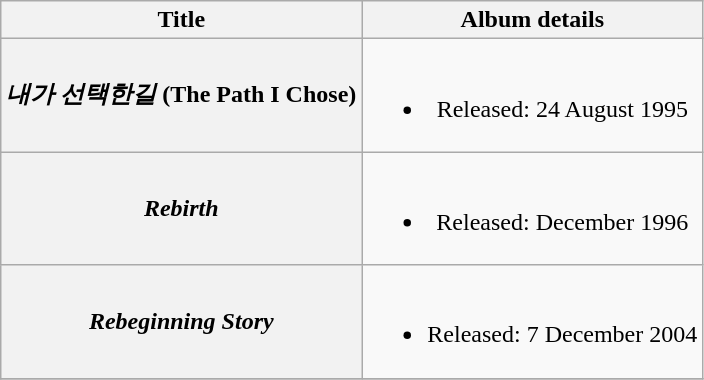<table class="wikitable plainrowheaders" style="text-align:center;">
<tr>
<th scope="col">Title</th>
<th scope="col">Album details</th>
</tr>
<tr>
<th scope="row"><em>내가 선택한길</em> (The Path I Chose)</th>
<td><br><ul><li>Released: 24 August 1995</li></ul></td>
</tr>
<tr>
<th scope="row"><em>Rebirth</em></th>
<td><br><ul><li>Released: December 1996</li></ul></td>
</tr>
<tr>
<th scope="row"><em>Rebeginning Story</em></th>
<td><br><ul><li>Released: 7 December 2004</li></ul></td>
</tr>
<tr>
</tr>
</table>
